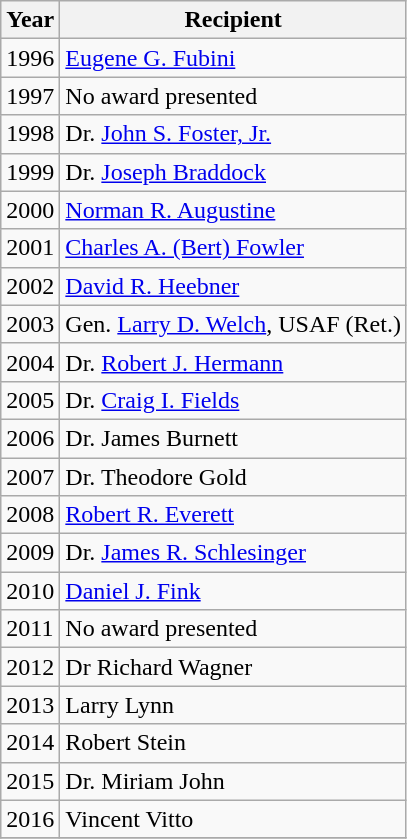<table class="wikitable">
<tr>
<th>Year</th>
<th>Recipient</th>
</tr>
<tr>
<td>1996</td>
<td><a href='#'>Eugene G. Fubini</a></td>
</tr>
<tr>
<td>1997</td>
<td>No award presented</td>
</tr>
<tr>
<td>1998</td>
<td>Dr. <a href='#'>John S. Foster, Jr.</a></td>
</tr>
<tr>
<td>1999</td>
<td>Dr. <a href='#'>Joseph Braddock</a></td>
</tr>
<tr>
<td>2000</td>
<td><a href='#'>Norman R. Augustine</a></td>
</tr>
<tr>
<td>2001</td>
<td><a href='#'>Charles A. (Bert) Fowler</a></td>
</tr>
<tr>
<td>2002</td>
<td><a href='#'>David R. Heebner</a></td>
</tr>
<tr>
<td>2003</td>
<td>Gen. <a href='#'>Larry D. Welch</a>, USAF (Ret.)</td>
</tr>
<tr>
<td>2004</td>
<td>Dr. <a href='#'>Robert J. Hermann</a></td>
</tr>
<tr>
<td>2005</td>
<td>Dr. <a href='#'>Craig I. Fields</a></td>
</tr>
<tr>
<td>2006</td>
<td>Dr. James Burnett</td>
</tr>
<tr>
<td>2007</td>
<td>Dr. Theodore Gold</td>
</tr>
<tr>
<td>2008</td>
<td><a href='#'>Robert R. Everett</a></td>
</tr>
<tr>
<td>2009</td>
<td>Dr. <a href='#'>James R. Schlesinger</a></td>
</tr>
<tr>
<td>2010</td>
<td><a href='#'>Daniel J. Fink</a></td>
</tr>
<tr>
<td>2011</td>
<td>No award presented</td>
</tr>
<tr>
<td>2012</td>
<td>Dr Richard Wagner</td>
</tr>
<tr>
<td>2013</td>
<td>Larry Lynn</td>
</tr>
<tr>
<td>2014</td>
<td>Robert Stein</td>
</tr>
<tr>
<td>2015</td>
<td>Dr. Miriam John</td>
</tr>
<tr>
<td>2016</td>
<td>Vincent Vitto</td>
</tr>
<tr>
</tr>
</table>
